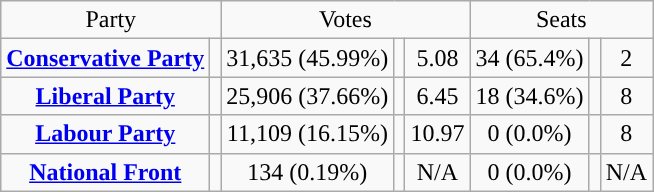<table class=wikitable style="text-align:center;">
<tr>
<td colspan=2>Party</td>
<td colspan=3>Votes</td>
<td colspan=3>Seats</td>
</tr>
<tr>
<td><strong><a href='#'>Conservative Party</a></strong></td>
<td style="background:"></td>
<td>31,635 (45.99%)</td>
<td></td>
<td> 5.08</td>
<td>34 (65.4%)</td>
<td></td>
<td> 2</td>
</tr>
<tr>
<td><strong><a href='#'>Liberal Party</a></strong></td>
<td style="background:"></td>
<td>25,906 (37.66%)</td>
<td></td>
<td> 6.45</td>
<td>18 (34.6%)</td>
<td></td>
<td> 8</td>
</tr>
<tr>
<td><strong><a href='#'>Labour Party</a></strong></td>
<td style="background:"></td>
<td>11,109 (16.15%)</td>
<td></td>
<td> 10.97</td>
<td>0 (0.0%)</td>
<td></td>
<td> 8</td>
</tr>
<tr>
<td><strong><a href='#'>National Front</a></strong></td>
<td style="background:"></td>
<td>134 (0.19%)</td>
<td></td>
<td>N/A</td>
<td>0  (0.0%)</td>
<td></td>
<td>N/A</td>
</tr>
</table>
